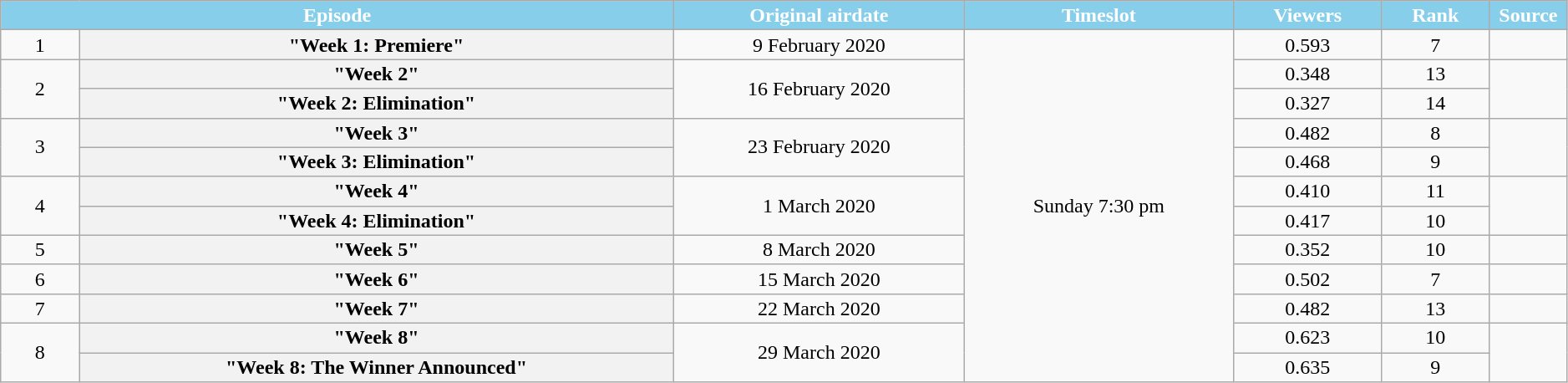<table class="wikitable plainrowheaders" style="text-align:center; line-height:16px; width:99%;">
<tr>
<th scope="col" style="background:#87CEEB; color:white;" colspan="2">Episode</th>
<th scope="col" style="background:#87CEEB; color:white;">Original airdate</th>
<th scope="col" style="background:#87CEEB; color:white;">Timeslot</th>
<th scope="col" style="background:#87CEEB; color:white;">Viewers<br><small></small></th>
<th scope="col" style="background:#87CEEB; color:white;">Rank<br><small></small></th>
<th scope="col" style="background:#87CEEB; color:white; width:05%;">Source</th>
</tr>
<tr>
<td style="width:05%;">1</td>
<th scope="row" style="text-align:center"><strong>"Week 1: Premiere"</strong></th>
<td>9 February 2020</td>
<td rowspan=12>Sunday 7:30 pm</td>
<td>0.593</td>
<td>7</td>
<td></td>
</tr>
<tr>
<td rowspan=2 style="width:05%;">2</td>
<th scope="row" style="text-align:center"><strong>"Week 2"</strong></th>
<td rowspan=2>16 February 2020</td>
<td>0.348</td>
<td>13</td>
<td rowspan=2></td>
</tr>
<tr>
<th scope="row" style="text-align:center"><strong>"Week 2: Elimination"</strong></th>
<td>0.327</td>
<td>14</td>
</tr>
<tr>
<td rowspan=2 style="width:05%;">3</td>
<th scope="row" style="text-align:center"><strong>"Week 3"</strong></th>
<td rowspan=2>23 February 2020</td>
<td>0.482</td>
<td>8</td>
<td rowspan=2></td>
</tr>
<tr>
<th scope="row" style="text-align:center"><strong>"Week 3: Elimination"</strong></th>
<td>0.468</td>
<td>9</td>
</tr>
<tr>
<td rowspan=2 style="width:05%;">4</td>
<th scope="row" style="text-align:center"><strong>"Week 4"</strong></th>
<td rowspan=2>1 March 2020</td>
<td>0.410</td>
<td>11</td>
<td rowspan=2></td>
</tr>
<tr>
<th scope="row" style="text-align:center"><strong>"Week 4: Elimination"</strong></th>
<td>0.417</td>
<td>10</td>
</tr>
<tr>
<td style="width:05%;">5</td>
<th scope="row" style="text-align:center"><strong>"Week 5"</strong></th>
<td>8 March 2020</td>
<td>0.352</td>
<td>10</td>
<td></td>
</tr>
<tr>
<td style="width:05%;">6</td>
<th scope="row" style="text-align:center"><strong>"Week 6"</strong></th>
<td>15 March 2020</td>
<td>0.502</td>
<td>7</td>
<td></td>
</tr>
<tr>
<td style="width:05%;">7</td>
<th scope="row" style="text-align:center"><strong>"Week 7"</strong></th>
<td>22 March 2020</td>
<td>0.482</td>
<td>13</td>
<td></td>
</tr>
<tr>
<td rowspan=2>8</td>
<th scope="row" style="text-align:center"><strong>"Week 8"</strong></th>
<td rowspan=2>29 March 2020</td>
<td>0.623</td>
<td>10</td>
<td rowspan=2></td>
</tr>
<tr>
<th scope="row" style="text-align:center"><strong>"Week 8: The Winner Announced"</strong></th>
<td>0.635</td>
<td>9</td>
</tr>
</table>
